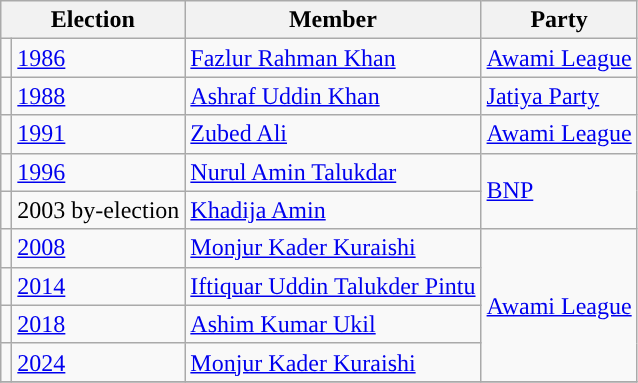<table class="wikitable">
<tr>
<th colspan="2">Election</th>
<th>Member</th>
<th>Party</th>
</tr>
<tr>
<td style="background-color:"></td>
<td><a href='#'>1986</a></td>
<td><a href='#'>Fazlur Rahman Khan</a></td>
<td><a href='#'>Awami League</a></td>
</tr>
<tr>
<td style="background-color:"></td>
<td><a href='#'>1988</a></td>
<td><a href='#'>Ashraf Uddin Khan</a></td>
<td><a href='#'>Jatiya Party</a></td>
</tr>
<tr>
<td style="background-color:"></td>
<td><a href='#'>1991</a></td>
<td><a href='#'>Zubed Ali</a></td>
<td><a href='#'>Awami League</a></td>
</tr>
<tr>
<td style="background-color:"></td>
<td><a href='#'>1996</a></td>
<td><a href='#'>Nurul Amin Talukdar</a></td>
<td rowspan="2"><a href='#'>BNP</a></td>
</tr>
<tr>
<td style="background-color:"></td>
<td>2003 by-election</td>
<td><a href='#'>Khadija Amin</a></td>
</tr>
<tr>
<td style="background-color:"></td>
<td><a href='#'>2008</a></td>
<td><a href='#'>Monjur Kader Kuraishi</a></td>
<td rowspan="4"><a href='#'>Awami League</a></td>
</tr>
<tr>
<td style="background-color:"></td>
<td><a href='#'>2014</a></td>
<td><a href='#'>Iftiquar Uddin Talukder Pintu</a></td>
</tr>
<tr>
<td style="background-color:"></td>
<td><a href='#'>2018</a></td>
<td><a href='#'>Ashim Kumar Ukil</a></td>
</tr>
<tr>
<td style="background-color:"></td>
<td><a href='#'>2024</a></td>
<td><a href='#'>Monjur Kader Kuraishi</a></td>
</tr>
<tr>
</tr>
</table>
